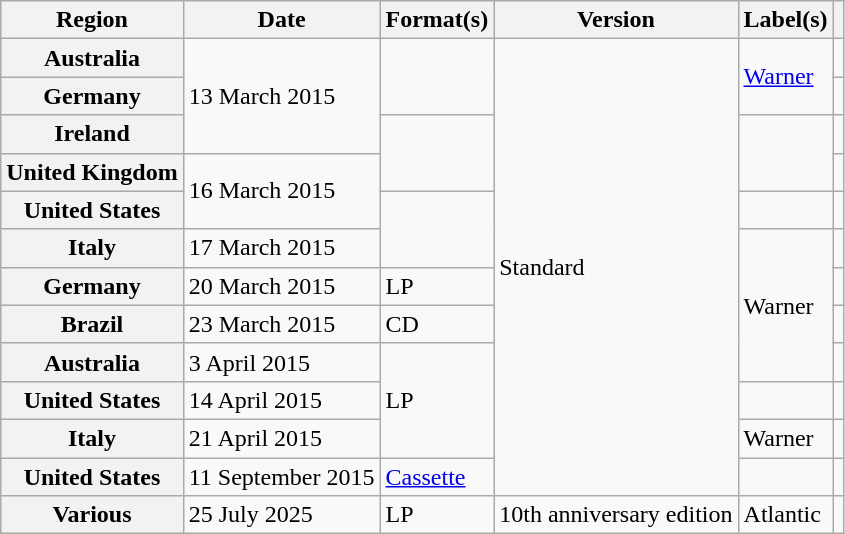<table class="wikitable plainrowheaders">
<tr>
<th scope="col">Region</th>
<th scope="col">Date</th>
<th scope="col">Format(s)</th>
<th scope="col">Version</th>
<th scope="col">Label(s)</th>
<th scope="col"></th>
</tr>
<tr>
<th scope="row">Australia</th>
<td rowspan="3">13 March 2015</td>
<td rowspan="2"></td>
<td rowspan="12">Standard</td>
<td rowspan="2"><a href='#'>Warner</a></td>
<td align="center"></td>
</tr>
<tr>
<th scope="row">Germany</th>
<td align="center"></td>
</tr>
<tr>
<th scope="row">Ireland</th>
<td rowspan="2"></td>
<td rowspan="2"></td>
<td align="center"></td>
</tr>
<tr>
<th scope="row">United Kingdom</th>
<td rowspan="2">16 March 2015</td>
<td align="center"></td>
</tr>
<tr>
<th scope="row">United States</th>
<td rowspan="2"></td>
<td></td>
<td align="center"></td>
</tr>
<tr>
<th scope="row">Italy</th>
<td>17 March 2015</td>
<td rowspan="4">Warner</td>
<td align="center"></td>
</tr>
<tr>
<th scope="row">Germany</th>
<td>20 March 2015</td>
<td>LP</td>
<td align="center"></td>
</tr>
<tr>
<th scope="row">Brazil</th>
<td>23 March 2015</td>
<td>CD</td>
<td align="center"></td>
</tr>
<tr>
<th scope="row">Australia</th>
<td>3 April 2015</td>
<td rowspan="3">LP</td>
<td align="center"></td>
</tr>
<tr>
<th scope="row">United States</th>
<td>14 April 2015</td>
<td></td>
<td align="center"></td>
</tr>
<tr>
<th scope="row">Italy</th>
<td>21 April 2015</td>
<td>Warner</td>
<td align="center"></td>
</tr>
<tr>
<th scope="row">United States</th>
<td>11 September 2015</td>
<td><a href='#'>Cassette</a></td>
<td></td>
<td align="center"></td>
</tr>
<tr>
<th scope="row">Various</th>
<td>25 July 2025</td>
<td>LP</td>
<td>10th anniversary edition</td>
<td>Atlantic</td>
<td align="center"></td>
</tr>
</table>
